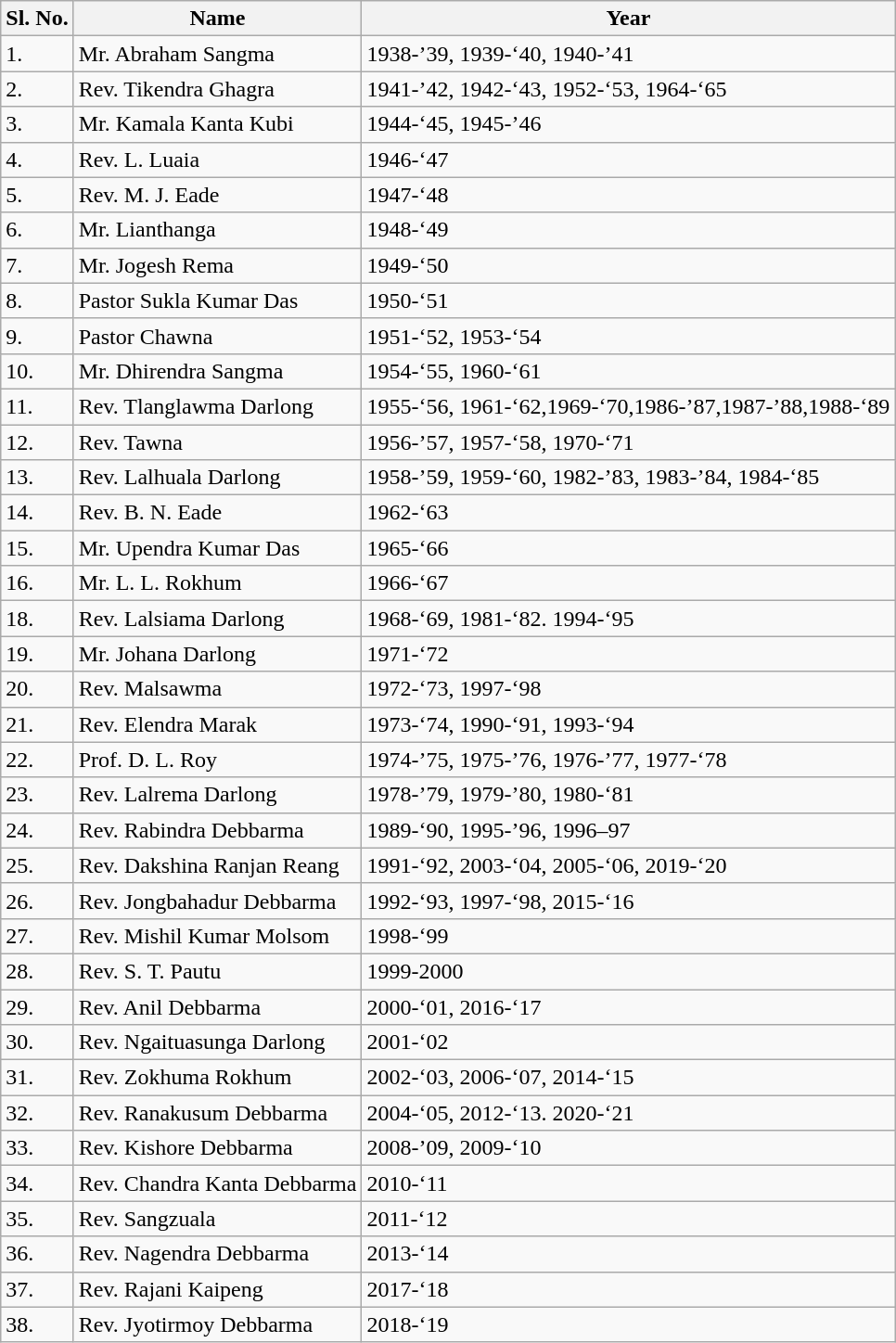<table class = "wikitable">
<tr>
<th>Sl. No.</th>
<th>Name</th>
<th>Year</th>
</tr>
<tr>
<td>1.</td>
<td>Mr. Abraham Sangma</td>
<td>1938-’39, 1939-‘40, 1940-’41</td>
</tr>
<tr>
<td>2.</td>
<td>Rev. Tikendra Ghagra</td>
<td>1941-’42, 1942-‘43, 1952-‘53, 1964-‘65</td>
</tr>
<tr>
<td>3.</td>
<td>Mr. Kamala Kanta Kubi</td>
<td>1944-‘45, 1945-’46</td>
</tr>
<tr>
<td>4.</td>
<td>Rev. L. Luaia</td>
<td>1946-‘47</td>
</tr>
<tr>
<td>5.</td>
<td>Rev. M. J. Eade</td>
<td>1947-‘48</td>
</tr>
<tr>
<td>6.</td>
<td>Mr. Lianthanga</td>
<td>1948-‘49</td>
</tr>
<tr>
<td>7.</td>
<td>Mr. Jogesh Rema</td>
<td>1949-‘50</td>
</tr>
<tr>
<td>8.</td>
<td>Pastor Sukla Kumar Das</td>
<td>1950-‘51</td>
</tr>
<tr>
<td>9.</td>
<td>Pastor Chawna</td>
<td>1951-‘52, 1953-‘54</td>
</tr>
<tr>
<td>10.</td>
<td>Mr. Dhirendra Sangma</td>
<td>1954-‘55, 1960-‘61</td>
</tr>
<tr>
<td>11.</td>
<td>Rev. Tlanglawma Darlong</td>
<td>1955-‘56, 1961-‘62,1969-‘70,1986-’87,1987-’88,1988-‘89</td>
</tr>
<tr>
<td>12.</td>
<td>Rev. Tawna</td>
<td>1956-’57, 1957-‘58, 1970-‘71</td>
</tr>
<tr>
<td>13.</td>
<td>Rev. Lalhuala Darlong</td>
<td>1958-’59, 1959-‘60, 1982-’83, 1983-’84, 1984-‘85</td>
</tr>
<tr>
<td>14.</td>
<td>Rev. B. N. Eade</td>
<td>1962-‘63</td>
</tr>
<tr>
<td>15.</td>
<td>Mr. Upendra Kumar Das</td>
<td>1965-‘66</td>
</tr>
<tr>
<td>16.</td>
<td>Mr. L. L. Rokhum</td>
<td>1966-‘67</td>
</tr>
<tr>
<td>18.</td>
<td>Rev. Lalsiama Darlong</td>
<td>1968-‘69, 1981-‘82. 1994-‘95</td>
</tr>
<tr>
<td>19.</td>
<td>Mr. Johana Darlong</td>
<td>1971-‘72</td>
</tr>
<tr>
<td>20.</td>
<td>Rev. Malsawma</td>
<td>1972-‘73, 1997-‘98</td>
</tr>
<tr>
<td>21.</td>
<td>Rev. Elendra Marak</td>
<td>1973-‘74, 1990-‘91, 1993-‘94</td>
</tr>
<tr>
<td>22.</td>
<td>Prof. D. L. Roy</td>
<td>1974-’75, 1975-’76, 1976-’77, 1977-‘78</td>
</tr>
<tr>
<td>23.</td>
<td>Rev. Lalrema Darlong</td>
<td>1978-’79, 1979-’80, 1980-‘81</td>
</tr>
<tr>
<td>24.</td>
<td>Rev. Rabindra Debbarma</td>
<td>1989-‘90, 1995-’96, 1996–97</td>
</tr>
<tr>
<td>25.</td>
<td>Rev. Dakshina Ranjan Reang</td>
<td>1991-‘92, 2003-‘04, 2005-‘06, 2019-‘20</td>
</tr>
<tr>
<td>26.</td>
<td>Rev. Jongbahadur Debbarma</td>
<td>1992-‘93, 1997-‘98, 2015-‘16</td>
</tr>
<tr>
<td>27.</td>
<td>Rev. Mishil Kumar Molsom</td>
<td>1998-‘99</td>
</tr>
<tr>
<td>28.</td>
<td>Rev. S. T. Pautu</td>
<td>1999-2000</td>
</tr>
<tr>
<td>29.</td>
<td>Rev. Anil Debbarma</td>
<td>2000-‘01, 2016-‘17</td>
</tr>
<tr>
<td>30.</td>
<td>Rev. Ngaituasunga Darlong</td>
<td>2001-‘02</td>
</tr>
<tr>
<td>31.</td>
<td>Rev. Zokhuma Rokhum</td>
<td>2002-‘03, 2006-‘07, 2014-‘15</td>
</tr>
<tr>
<td>32.</td>
<td>Rev. Ranakusum Debbarma</td>
<td>2004-‘05, 2012-‘13. 2020-‘21</td>
</tr>
<tr>
<td>33.</td>
<td>Rev. Kishore Debbarma</td>
<td>2008-’09, 2009-‘10</td>
</tr>
<tr>
<td>34.</td>
<td>Rev. Chandra Kanta Debbarma</td>
<td>2010-‘11</td>
</tr>
<tr>
<td>35.</td>
<td>Rev. Sangzuala</td>
<td>2011-‘12</td>
</tr>
<tr>
<td>36.</td>
<td>Rev. Nagendra Debbarma</td>
<td>2013-‘14</td>
</tr>
<tr>
<td>37.</td>
<td>Rev. Rajani Kaipeng</td>
<td>2017-‘18</td>
</tr>
<tr>
<td>38.</td>
<td>Rev. Jyotirmoy Debbarma</td>
<td>2018-‘19</td>
</tr>
</table>
